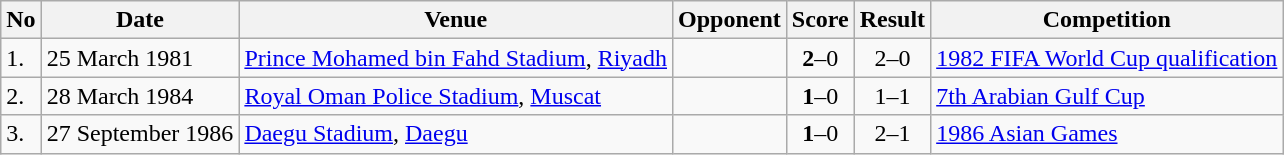<table class="wikitable" style="font-size:100%;">
<tr>
<th>No</th>
<th>Date</th>
<th>Venue</th>
<th>Opponent</th>
<th>Score</th>
<th>Result</th>
<th>Competition</th>
</tr>
<tr>
<td>1.</td>
<td>25 March 1981</td>
<td><a href='#'>Prince Mohamed bin Fahd Stadium</a>, <a href='#'>Riyadh</a></td>
<td></td>
<td align=center><strong>2</strong>–0</td>
<td align=center>2–0</td>
<td><a href='#'>1982 FIFA World Cup qualification</a></td>
</tr>
<tr>
<td>2.</td>
<td>28 March 1984</td>
<td><a href='#'>Royal Oman Police Stadium</a>, <a href='#'>Muscat</a></td>
<td></td>
<td align=center><strong>1</strong>–0</td>
<td align=center>1–1</td>
<td><a href='#'>7th Arabian Gulf Cup</a></td>
</tr>
<tr>
<td>3.</td>
<td>27 September 1986</td>
<td><a href='#'>Daegu Stadium</a>, <a href='#'>Daegu</a></td>
<td></td>
<td align=center><strong>1</strong>–0</td>
<td align=center>2–1</td>
<td><a href='#'>1986 Asian Games</a></td>
</tr>
</table>
